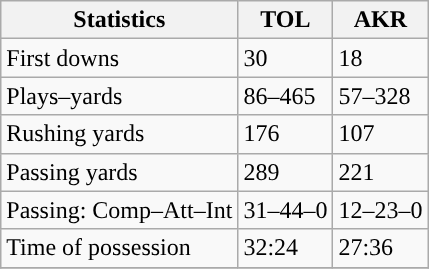<table class="wikitable" style="float: left;">
<tr>
<th>Statistics</th>
<th>TOL</th>
<th>AKR</th>
</tr>
<tr>
<td>First downs</td>
<td>30</td>
<td>18</td>
</tr>
<tr>
<td>Plays–yards</td>
<td>86–465</td>
<td>57–328</td>
</tr>
<tr>
<td>Rushing yards</td>
<td>176</td>
<td>107</td>
</tr>
<tr>
<td>Passing yards</td>
<td>289</td>
<td>221</td>
</tr>
<tr>
<td>Passing: Comp–Att–Int</td>
<td>31–44–0</td>
<td>12–23–0</td>
</tr>
<tr>
<td>Time of possession</td>
<td>32:24</td>
<td>27:36</td>
</tr>
<tr>
</tr>
</table>
